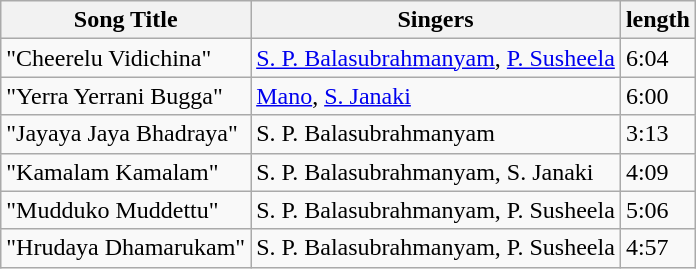<table class="wikitable">
<tr>
<th>Song Title</th>
<th>Singers</th>
<th>length</th>
</tr>
<tr>
<td>"Cheerelu Vidichina"</td>
<td><a href='#'>S. P. Balasubrahmanyam</a>, <a href='#'>P. Susheela</a></td>
<td>6:04</td>
</tr>
<tr>
<td>"Yerra Yerrani Bugga"</td>
<td><a href='#'>Mano</a>, <a href='#'>S. Janaki</a></td>
<td>6:00</td>
</tr>
<tr>
<td>"Jayaya Jaya Bhadraya"</td>
<td>S. P. Balasubrahmanyam</td>
<td>3:13</td>
</tr>
<tr>
<td>"Kamalam Kamalam"</td>
<td>S. P. Balasubrahmanyam, S. Janaki</td>
<td>4:09</td>
</tr>
<tr>
<td>"Mudduko Muddettu"</td>
<td>S. P. Balasubrahmanyam, P. Susheela</td>
<td>5:06</td>
</tr>
<tr>
<td>"Hrudaya Dhamarukam"</td>
<td>S. P. Balasubrahmanyam, P. Susheela</td>
<td>4:57</td>
</tr>
</table>
